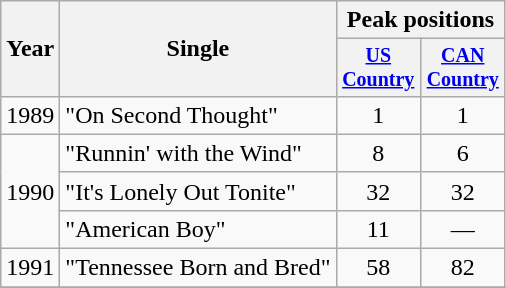<table class="wikitable" style="text-align:center;">
<tr>
<th rowspan="2">Year</th>
<th rowspan="2">Single</th>
<th colspan="2">Peak positions</th>
</tr>
<tr style="font-size:smaller;">
<th width="50"><a href='#'>US Country</a></th>
<th width="50"><a href='#'>CAN Country</a></th>
</tr>
<tr>
<td>1989</td>
<td align="left">"On Second Thought"</td>
<td>1</td>
<td>1</td>
</tr>
<tr>
<td rowspan="3">1990</td>
<td align="left">"Runnin' with the Wind"</td>
<td>8</td>
<td>6</td>
</tr>
<tr>
<td align="left">"It's Lonely Out Tonite"</td>
<td>32</td>
<td>32</td>
</tr>
<tr>
<td align="left">"American Boy"</td>
<td>11</td>
<td>—</td>
</tr>
<tr>
<td>1991</td>
<td align="left">"Tennessee Born and Bred"</td>
<td>58</td>
<td>82</td>
</tr>
<tr>
</tr>
</table>
